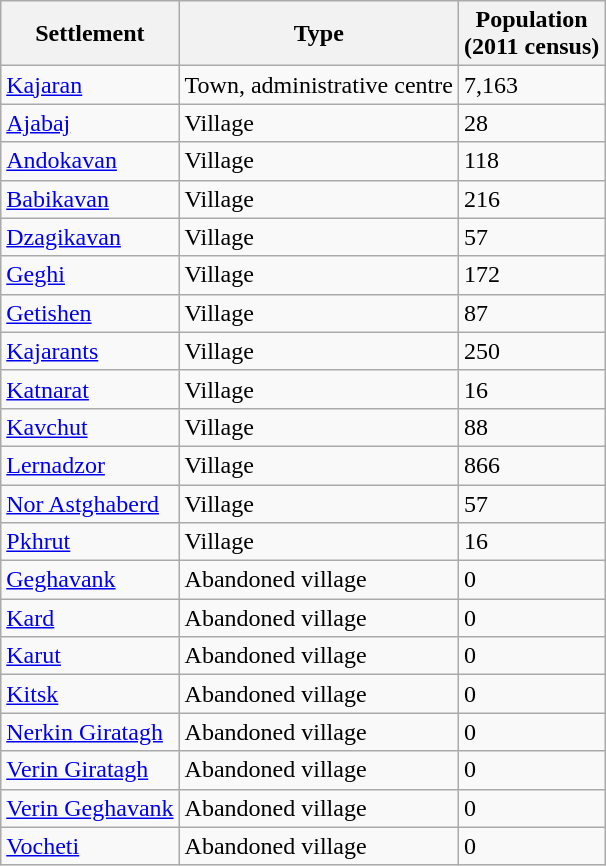<table class="wikitable sortable">
<tr>
<th>Settlement</th>
<th>Type</th>
<th>Population<br>(2011 census)</th>
</tr>
<tr>
<td><a href='#'>Kajaran</a></td>
<td>Town, administrative centre</td>
<td>7,163</td>
</tr>
<tr>
<td><a href='#'>Ajabaj</a></td>
<td>Village</td>
<td>28</td>
</tr>
<tr>
<td><a href='#'>Andokavan</a></td>
<td>Village</td>
<td>118</td>
</tr>
<tr>
<td><a href='#'>Babikavan</a></td>
<td>Village</td>
<td>216</td>
</tr>
<tr>
<td><a href='#'>Dzagikavan</a></td>
<td>Village</td>
<td>57</td>
</tr>
<tr>
<td><a href='#'>Geghi</a></td>
<td>Village</td>
<td>172</td>
</tr>
<tr>
<td><a href='#'>Getishen</a></td>
<td>Village</td>
<td>87</td>
</tr>
<tr>
<td><a href='#'>Kajarants</a></td>
<td>Village</td>
<td>250</td>
</tr>
<tr>
<td><a href='#'>Katnarat</a></td>
<td>Village</td>
<td>16</td>
</tr>
<tr>
<td><a href='#'>Kavchut</a></td>
<td>Village</td>
<td>88</td>
</tr>
<tr>
<td><a href='#'>Lernadzor</a></td>
<td>Village</td>
<td>866</td>
</tr>
<tr>
<td><a href='#'>Nor Astghaberd</a></td>
<td>Village</td>
<td>57</td>
</tr>
<tr>
<td><a href='#'>Pkhrut</a></td>
<td>Village</td>
<td>16</td>
</tr>
<tr>
<td><a href='#'>Geghavank</a></td>
<td>Abandoned village</td>
<td>0</td>
</tr>
<tr>
<td><a href='#'>Kard</a></td>
<td>Abandoned village</td>
<td>0</td>
</tr>
<tr>
<td><a href='#'>Karut</a></td>
<td>Abandoned village</td>
<td>0</td>
</tr>
<tr>
<td><a href='#'>Kitsk</a></td>
<td>Abandoned village</td>
<td>0</td>
</tr>
<tr>
<td><a href='#'>Nerkin Giratagh</a></td>
<td>Abandoned village</td>
<td>0</td>
</tr>
<tr>
<td><a href='#'>Verin Giratagh</a></td>
<td>Abandoned village</td>
<td>0</td>
</tr>
<tr>
<td><a href='#'>Verin Geghavank</a></td>
<td>Abandoned village</td>
<td>0</td>
</tr>
<tr>
<td><a href='#'>Vocheti</a></td>
<td>Abandoned village</td>
<td>0</td>
</tr>
</table>
